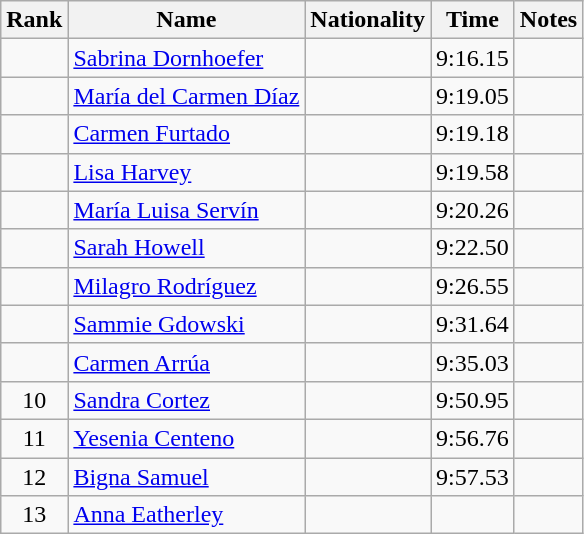<table class="wikitable sortable" style="text-align:center">
<tr>
<th>Rank</th>
<th>Name</th>
<th>Nationality</th>
<th>Time</th>
<th>Notes</th>
</tr>
<tr>
<td></td>
<td align=left><a href='#'>Sabrina Dornhoefer</a></td>
<td align=left></td>
<td>9:16.15</td>
<td></td>
</tr>
<tr>
<td></td>
<td align=left><a href='#'>María del Carmen Díaz</a></td>
<td align=left></td>
<td>9:19.05</td>
<td></td>
</tr>
<tr>
<td></td>
<td align=left><a href='#'>Carmen Furtado</a></td>
<td align=left></td>
<td>9:19.18</td>
<td></td>
</tr>
<tr>
<td></td>
<td align=left><a href='#'>Lisa Harvey</a></td>
<td align=left></td>
<td>9:19.58</td>
<td></td>
</tr>
<tr>
<td></td>
<td align=left><a href='#'>María Luisa Servín</a></td>
<td align=left></td>
<td>9:20.26</td>
<td></td>
</tr>
<tr>
<td></td>
<td align=left><a href='#'>Sarah Howell</a></td>
<td align=left></td>
<td>9:22.50</td>
<td></td>
</tr>
<tr>
<td></td>
<td align=left><a href='#'>Milagro Rodríguez</a></td>
<td align=left></td>
<td>9:26.55</td>
<td></td>
</tr>
<tr>
<td></td>
<td align=left><a href='#'>Sammie Gdowski</a></td>
<td align=left></td>
<td>9:31.64</td>
<td></td>
</tr>
<tr>
<td></td>
<td align=left><a href='#'>Carmen Arrúa</a></td>
<td align=left></td>
<td>9:35.03</td>
<td></td>
</tr>
<tr>
<td>10</td>
<td align=left><a href='#'>Sandra Cortez</a></td>
<td align=left></td>
<td>9:50.95</td>
<td></td>
</tr>
<tr>
<td>11</td>
<td align=left><a href='#'>Yesenia Centeno</a></td>
<td align=left></td>
<td>9:56.76</td>
<td></td>
</tr>
<tr>
<td>12</td>
<td align=left><a href='#'>Bigna Samuel</a></td>
<td align=left></td>
<td>9:57.53</td>
<td></td>
</tr>
<tr>
<td>13</td>
<td align=left><a href='#'>Anna Eatherley</a></td>
<td align=left></td>
<td></td>
<td></td>
</tr>
</table>
